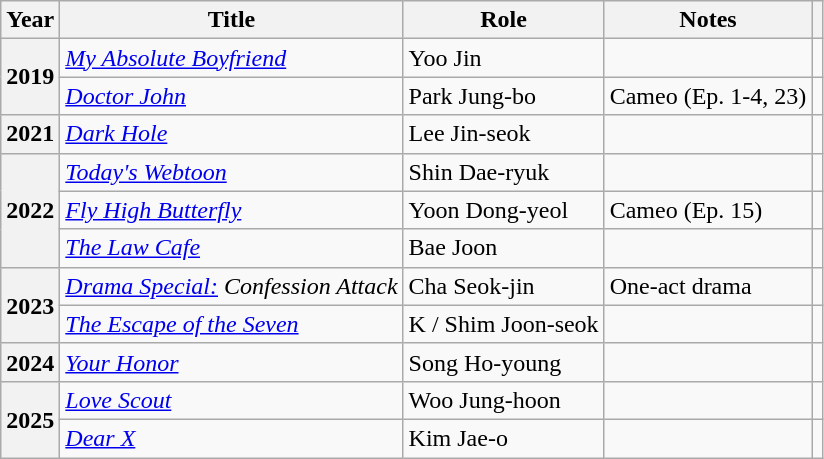<table class="wikitable plainrowheaders sortable">
<tr>
<th scope="col">Year</th>
<th scope="col">Title</th>
<th scope="col">Role</th>
<th scope="col">Notes</th>
<th scope="col" class="unsortable"></th>
</tr>
<tr>
<th scope="row" rowspan="2">2019</th>
<td><em><a href='#'>My Absolute Boyfriend</a></em></td>
<td>Yoo Jin</td>
<td></td>
<td></td>
</tr>
<tr>
<td><em><a href='#'>Doctor John</a></em></td>
<td>Park Jung-bo</td>
<td>Cameo (Ep. 1-4, 23)</td>
<td></td>
</tr>
<tr>
<th scope="row">2021</th>
<td><em><a href='#'>Dark Hole</a></em></td>
<td>Lee Jin-seok</td>
<td></td>
<td></td>
</tr>
<tr>
<th scope="row" rowspan="3">2022</th>
<td><em><a href='#'>Today's Webtoon</a></em></td>
<td>Shin Dae-ryuk</td>
<td></td>
<td></td>
</tr>
<tr>
<td><em><a href='#'>Fly High Butterfly</a></em></td>
<td>Yoon Dong-yeol</td>
<td>Cameo (Ep. 15)</td>
<td style="text-align:center"></td>
</tr>
<tr>
<td><em><a href='#'>The Law Cafe</a></em></td>
<td>Bae Joon</td>
<td></td>
<td></td>
</tr>
<tr>
<th scope="row" rowspan="2">2023</th>
<td><em><a href='#'>Drama Special:</a> Confession Attack</em></td>
<td>Cha Seok-jin</td>
<td>One-act drama</td>
<td style="text-align:center"></td>
</tr>
<tr>
<td><em><a href='#'>The Escape of the Seven</a></em></td>
<td>K / Shim Joon-seok</td>
<td></td>
<td style="text-align:center"></td>
</tr>
<tr>
<th scope="row">2024</th>
<td><em><a href='#'>Your Honor</a></em></td>
<td>Song Ho-young</td>
<td></td>
<td style="text-align:center"></td>
</tr>
<tr>
<th rowspan="2" scope="row">2025</th>
<td><em><a href='#'>Love Scout</a></em></td>
<td>Woo Jung-hoon</td>
<td></td>
<td style="text-align:center"></td>
</tr>
<tr>
<td><em><a href='#'>Dear X</a></em></td>
<td>Kim Jae-o</td>
<td></td>
<td style="text-align:center"></td>
</tr>
</table>
